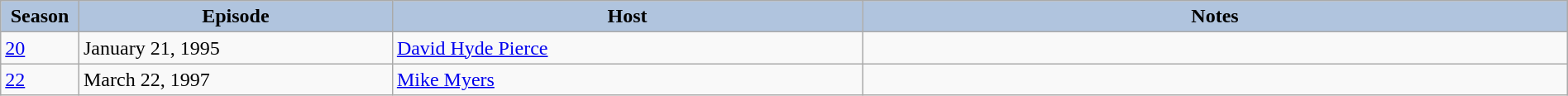<table class="wikitable" style="width:100%;">
<tr>
<th style="background:#B0C4DE;" width="5%">Season</th>
<th style="background:#B0C4DE;" width="20%">Episode</th>
<th style="background:#B0C4DE;" width="30%">Host</th>
<th style="background:#B0C4DE;" width="45%">Notes</th>
</tr>
<tr>
<td><a href='#'>20</a></td>
<td>January 21, 1995</td>
<td><a href='#'>David Hyde Pierce</a></td>
<td></td>
</tr>
<tr>
<td><a href='#'>22</a></td>
<td>March 22, 1997</td>
<td><a href='#'>Mike Myers</a></td>
<td></td>
</tr>
</table>
